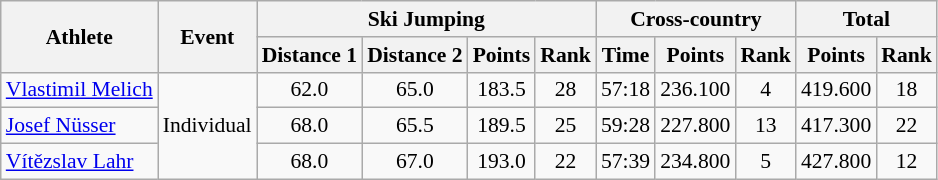<table class="wikitable" style="font-size:90%">
<tr>
<th rowspan="2">Athlete</th>
<th rowspan="2">Event</th>
<th colspan="4">Ski Jumping</th>
<th colspan="3">Cross-country</th>
<th colspan="2">Total</th>
</tr>
<tr>
<th>Distance 1</th>
<th>Distance 2</th>
<th>Points</th>
<th>Rank</th>
<th>Time</th>
<th>Points</th>
<th>Rank</th>
<th>Points</th>
<th>Rank</th>
</tr>
<tr>
<td><a href='#'>Vlastimil Melich</a></td>
<td rowspan="4">Individual</td>
<td align="center">62.0</td>
<td align="center">65.0</td>
<td align="center">183.5</td>
<td align="center">28</td>
<td align="center">57:18</td>
<td align="center">236.100</td>
<td align="center">4</td>
<td align="center">419.600</td>
<td align="center">18</td>
</tr>
<tr>
<td><a href='#'>Josef Nüsser</a></td>
<td align="center">68.0</td>
<td align="center">65.5</td>
<td align="center">189.5</td>
<td align="center">25</td>
<td align="center">59:28</td>
<td align="center">227.800</td>
<td align="center">13</td>
<td align="center">417.300</td>
<td align="center">22</td>
</tr>
<tr>
<td><a href='#'>Vítězslav Lahr</a></td>
<td align="center">68.0</td>
<td align="center">67.0</td>
<td align="center">193.0</td>
<td align="center">22</td>
<td align="center">57:39</td>
<td align="center">234.800</td>
<td align="center">5</td>
<td align="center">427.800</td>
<td align="center">12</td>
</tr>
</table>
